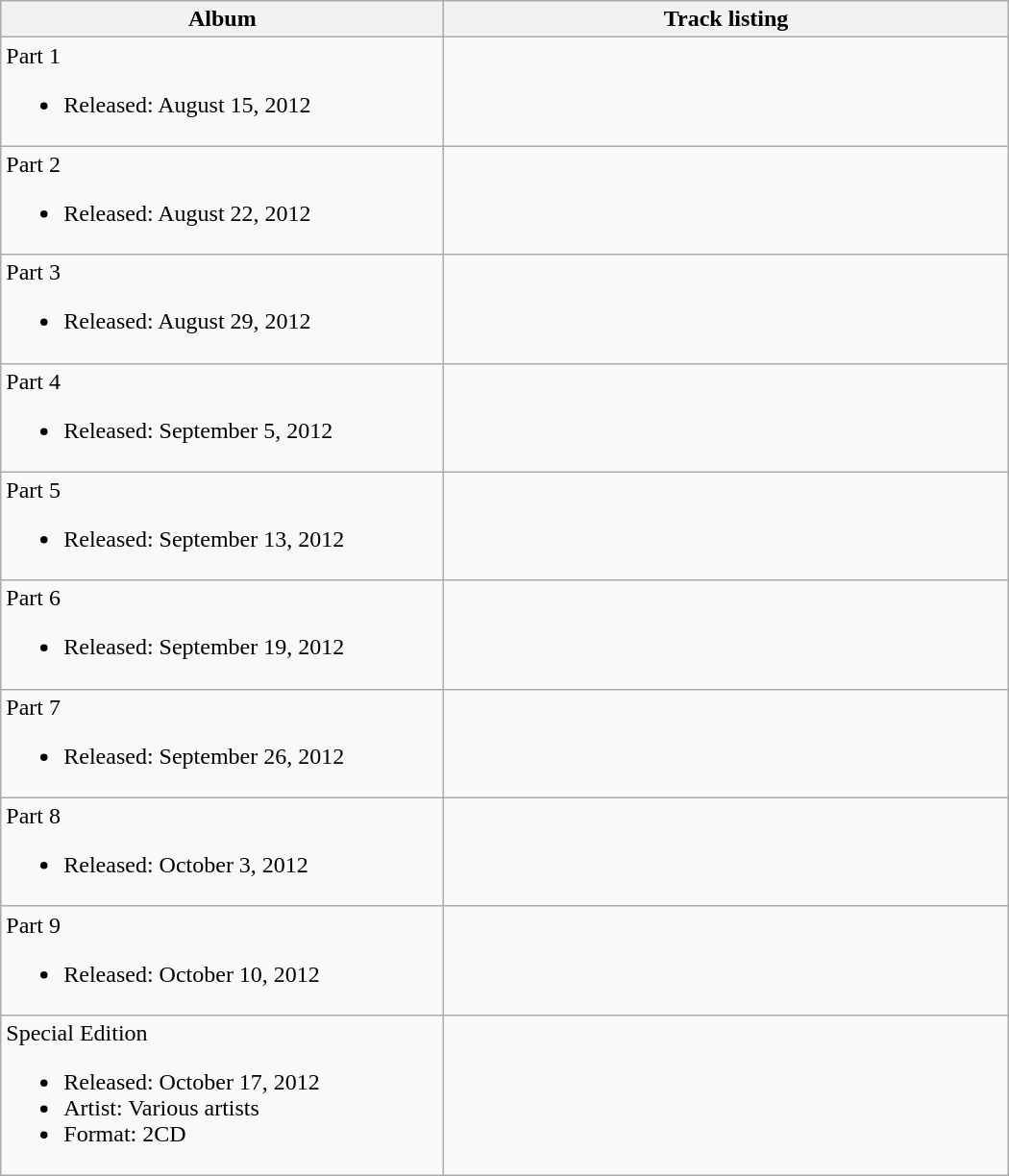<table class="wikitable" style="width: 700px;">
<tr>
<th width=300px>Album</th>
<th>Track listing</th>
</tr>
<tr>
<td>Part 1<br><ul><li>Released: August 15, 2012</li></ul></td>
<td></td>
</tr>
<tr>
<td>Part 2<br><ul><li>Released: August 22, 2012</li></ul></td>
<td></td>
</tr>
<tr>
<td>Part 3<br><ul><li>Released: August 29, 2012</li></ul></td>
<td></td>
</tr>
<tr>
<td>Part 4<br><ul><li>Released: September 5, 2012</li></ul></td>
<td></td>
</tr>
<tr>
<td>Part 5<br><ul><li>Released: September 13, 2012</li></ul></td>
<td></td>
</tr>
<tr>
<td>Part 6<br><ul><li>Released: September 19, 2012</li></ul></td>
<td></td>
</tr>
<tr>
<td>Part 7<br><ul><li>Released: September 26, 2012</li></ul></td>
<td></td>
</tr>
<tr>
<td>Part 8<br><ul><li>Released: October 3, 2012</li></ul></td>
<td></td>
</tr>
<tr>
<td>Part 9<br><ul><li>Released: October 10, 2012</li></ul></td>
<td></td>
</tr>
<tr>
<td>Special Edition<br><ul><li>Released: October 17, 2012</li><li>Artist: Various artists</li><li>Format: 2CD</li></ul></td>
<td></td>
</tr>
</table>
